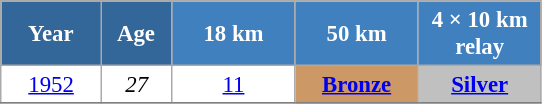<table class="wikitable" style="font-size:95%; text-align:center; border:grey solid 1px; border-collapse:collapse; background:#ffffff;">
<tr>
<th style="background-color:#369; color:white; width:60px;"> Year </th>
<th style="background-color:#369; color:white; width:40px;"> Age </th>
<th style="background-color:#4180be; color:white; width:75px;"> 18 km </th>
<th style="background-color:#4180be; color:white; width:75px;"> 50 km </th>
<th style="background-color:#4180be; color:white; width:75px;"> 4 × 10 km <br> relay </th>
</tr>
<tr>
<td><a href='#'>1952</a></td>
<td><em>27</em></td>
<td><a href='#'>11</a></td>
<td bgcolor="cc9966"><a href='#'><strong>Bronze</strong></a></td>
<td style="background:silver;"><a href='#'><strong>Silver</strong></a></td>
</tr>
<tr>
</tr>
</table>
